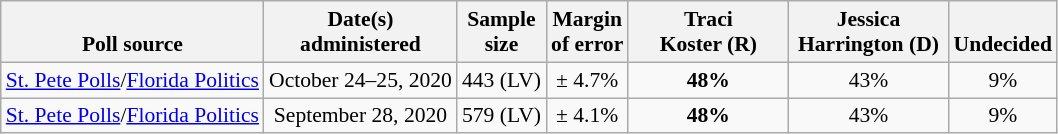<table class="wikitable" style="font-size:90%;text-align:center;">
<tr valign=bottom>
<th>Poll source</th>
<th>Date(s)<br>administered</th>
<th>Sample<br>size</th>
<th>Margin<br>of error</th>
<th style="width:100px;">Traci<br>Koster (R)</th>
<th style="width:100px;">Jessica<br>Harrington (D)</th>
<th>Undecided</th>
</tr>
<tr>
<td style="text-align:left;"><a href='#'>St. Pete Polls</a>/<a href='#'>Florida Politics</a></td>
<td>October 24–25, 2020</td>
<td>443 (LV)</td>
<td>± 4.7%</td>
<td><strong>48%</strong></td>
<td>43%</td>
<td>9%</td>
</tr>
<tr>
<td style="text-align:left;"><a href='#'>St. Pete Polls</a>/<a href='#'>Florida Politics</a></td>
<td>September 28, 2020</td>
<td>579 (LV)</td>
<td>± 4.1%</td>
<td><strong>48%</strong></td>
<td>43%</td>
<td>9%</td>
</tr>
</table>
